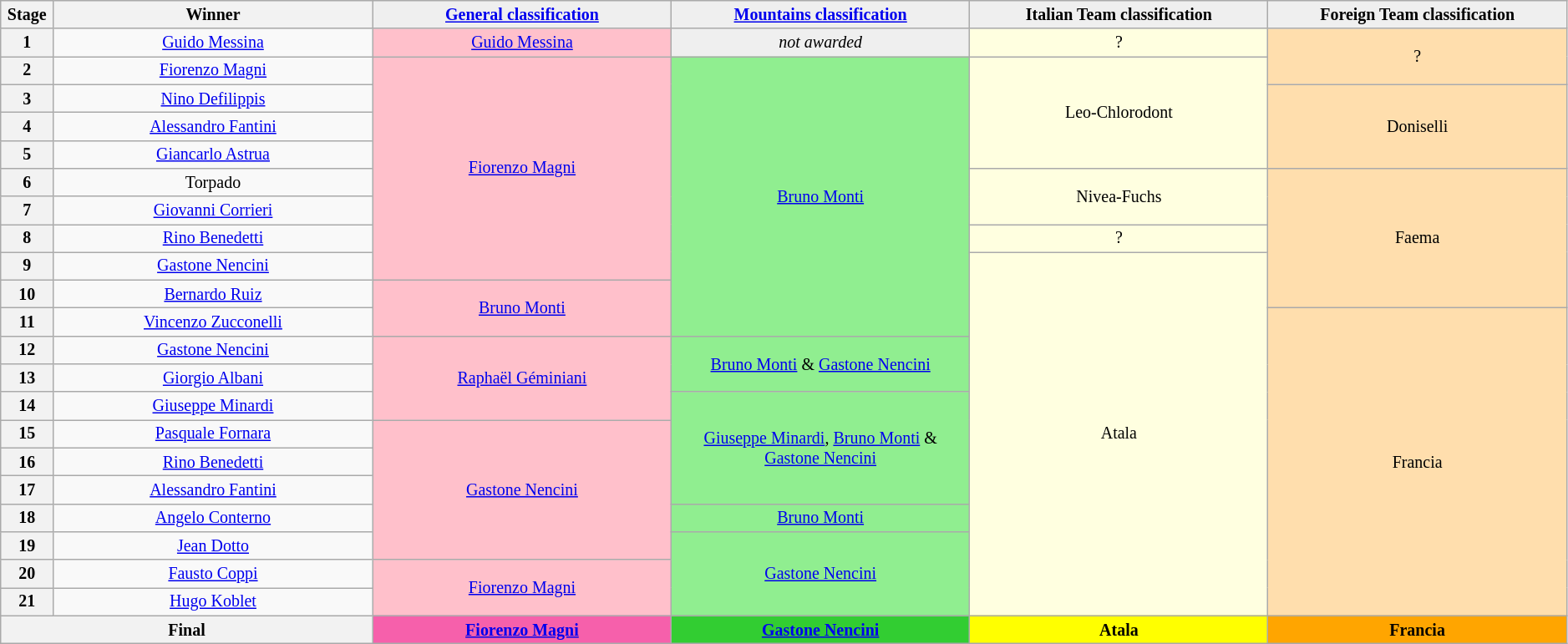<table class="wikitable" style="text-align: center; font-size:smaller;">
<tr style="background:#efefef;">
<th style="width:1%;">Stage</th>
<th style="width:15%;">Winner</th>
<th style="background:#efefef; width:14%;"><a href='#'>General classification</a><br></th>
<th style="background:#efefef; width:14%;"><a href='#'>Mountains classification</a></th>
<th style="background:#efefef; width:14%;">Italian Team classification</th>
<th style="background:#efefef; width:14%;">Foreign Team classification</th>
</tr>
<tr>
<th>1</th>
<td><a href='#'>Guido Messina</a></td>
<td style="background:pink;" rowspan="1"><a href='#'>Guido Messina</a></td>
<td style="background:#EFEFEF;" rowspan="1"><em>not awarded</em></td>
<td style="background:lightyellow;" rowspan="1">?</td>
<td style="background:navajowhite;" rowspan="2">?</td>
</tr>
<tr>
<th>2</th>
<td><a href='#'>Fiorenzo Magni</a></td>
<td style="background:pink;" rowspan="8"><a href='#'>Fiorenzo Magni</a></td>
<td style="background:lightgreen;" rowspan="10"><a href='#'>Bruno Monti</a></td>
<td style="background:lightyellow;" rowspan="4">Leo-Chlorodont</td>
</tr>
<tr>
<th>3</th>
<td><a href='#'>Nino Defilippis</a></td>
<td style="background:navajowhite;" rowspan="3">Doniselli</td>
</tr>
<tr>
<th>4</th>
<td><a href='#'>Alessandro Fantini</a></td>
</tr>
<tr>
<th>5</th>
<td><a href='#'>Giancarlo Astrua</a></td>
</tr>
<tr>
<th>6</th>
<td>Torpado</td>
<td style="background:lightyellow;" rowspan="2">Nivea-Fuchs</td>
<td style="background:navajowhite;" rowspan="5">Faema</td>
</tr>
<tr>
<th>7</th>
<td><a href='#'>Giovanni Corrieri</a></td>
</tr>
<tr>
<th>8</th>
<td><a href='#'>Rino Benedetti</a></td>
<td style="background:lightyellow;" rowspan="1">?</td>
</tr>
<tr>
<th>9</th>
<td><a href='#'>Gastone Nencini</a></td>
<td style="background:lightyellow;" rowspan="13">Atala</td>
</tr>
<tr>
<th>10</th>
<td><a href='#'>Bernardo Ruiz</a></td>
<td style="background:pink;" rowspan="2"><a href='#'>Bruno Monti</a></td>
</tr>
<tr>
<th>11</th>
<td><a href='#'>Vincenzo Zucconelli</a></td>
<td style="background:navajowhite;" rowspan="11">Francia</td>
</tr>
<tr>
<th>12</th>
<td><a href='#'>Gastone Nencini</a></td>
<td style="background:pink;" rowspan="3"><a href='#'>Raphaël Géminiani</a></td>
<td style="background:lightgreen;" rowspan="2"><a href='#'>Bruno Monti</a> & <a href='#'>Gastone Nencini</a></td>
</tr>
<tr>
<th>13</th>
<td><a href='#'>Giorgio Albani</a></td>
</tr>
<tr>
<th>14</th>
<td><a href='#'>Giuseppe Minardi</a></td>
<td style="background:lightgreen;" rowspan="4"><a href='#'>Giuseppe Minardi</a>, <a href='#'>Bruno Monti</a> & <a href='#'>Gastone Nencini</a></td>
</tr>
<tr>
<th>15</th>
<td><a href='#'>Pasquale Fornara</a></td>
<td style="background:pink;" rowspan="5"><a href='#'>Gastone Nencini</a></td>
</tr>
<tr>
<th>16</th>
<td><a href='#'>Rino Benedetti</a></td>
</tr>
<tr>
<th>17</th>
<td><a href='#'>Alessandro Fantini</a></td>
</tr>
<tr>
<th>18</th>
<td><a href='#'>Angelo Conterno</a></td>
<td style="background:lightgreen;" rowspan="1"><a href='#'>Bruno Monti</a></td>
</tr>
<tr>
<th>19</th>
<td><a href='#'>Jean Dotto</a></td>
<td style="background:lightgreen;" rowspan="3"><a href='#'>Gastone Nencini</a></td>
</tr>
<tr>
<th>20</th>
<td><a href='#'>Fausto Coppi</a></td>
<td style="background:pink;" rowspan="2"><a href='#'>Fiorenzo Magni</a></td>
</tr>
<tr>
<th>21</th>
<td><a href='#'>Hugo Koblet</a></td>
</tr>
<tr>
<th colspan=2><strong>Final</strong></th>
<th style="background:#F660AB;"><strong><a href='#'>Fiorenzo Magni</a></strong></th>
<th style="background:#32CD32;"><strong><a href='#'>Gastone Nencini</a></strong></th>
<th style="background:yellow;"><strong>Atala</strong></th>
<th style="background:orange;"><strong>Francia</strong></th>
</tr>
</table>
